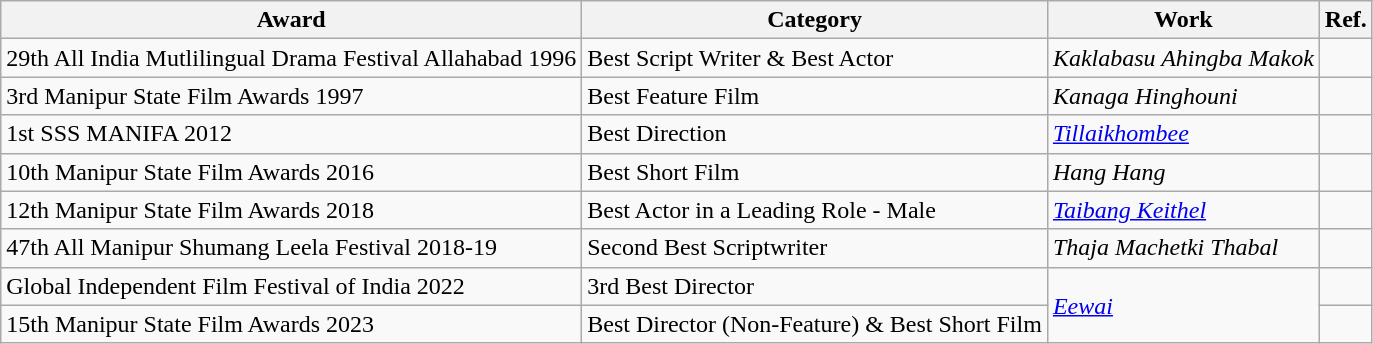<table class="wikitable sortable">
<tr>
<th>Award</th>
<th>Category</th>
<th>Work</th>
<th>Ref.</th>
</tr>
<tr>
<td>29th All India Mutlilingual Drama Festival Allahabad 1996</td>
<td>Best Script Writer & Best Actor</td>
<td><em>Kaklabasu Ahingba Makok</em></td>
<td></td>
</tr>
<tr>
<td>3rd Manipur State Film Awards 1997</td>
<td>Best Feature Film</td>
<td><em>Kanaga Hinghouni</em></td>
<td></td>
</tr>
<tr>
<td>1st SSS MANIFA 2012</td>
<td>Best Direction</td>
<td><em><a href='#'>Tillaikhombee</a></em></td>
<td></td>
</tr>
<tr>
<td>10th Manipur State Film Awards 2016</td>
<td>Best Short Film</td>
<td><em>Hang Hang</em></td>
<td></td>
</tr>
<tr>
<td>12th Manipur State Film Awards 2018</td>
<td>Best Actor in a Leading Role - Male</td>
<td><em><a href='#'>Taibang Keithel</a></em></td>
<td></td>
</tr>
<tr>
<td>47th All Manipur Shumang Leela Festival 2018-19</td>
<td>Second Best Scriptwriter</td>
<td><em>Thaja Machetki Thabal</em></td>
<td></td>
</tr>
<tr>
<td>Global Independent Film Festival of India 2022</td>
<td>3rd Best Director</td>
<td rowspan="2"><em><a href='#'>Eewai</a></em></td>
<td></td>
</tr>
<tr>
<td>15th Manipur State Film Awards 2023</td>
<td>Best Director (Non-Feature) & Best Short Film</td>
<td></td>
</tr>
</table>
